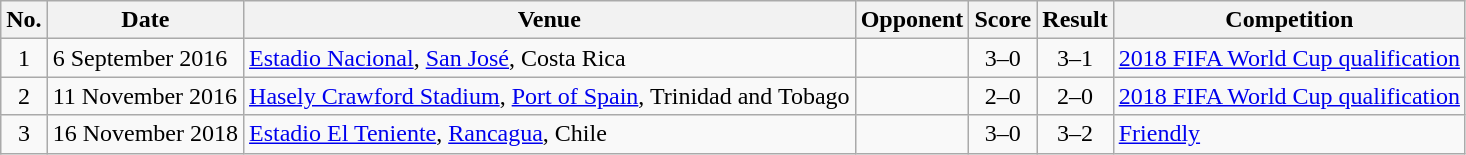<table class="wikitable sortable">
<tr>
<th scope="col">No.</th>
<th scope="col" data-sort-type="date">Date</th>
<th scope="col">Venue</th>
<th scope="col">Opponent</th>
<th scope="col">Score</th>
<th scope="col">Result</th>
<th scope="col">Competition</th>
</tr>
<tr>
<td style="text-align:center">1</td>
<td>6 September 2016</td>
<td><a href='#'>Estadio Nacional</a>, <a href='#'>San José</a>, Costa Rica</td>
<td></td>
<td style="text-align:center">3–0</td>
<td style="text-align:center">3–1</td>
<td><a href='#'>2018 FIFA World Cup qualification</a></td>
</tr>
<tr>
<td style="text-align:center">2</td>
<td>11 November 2016</td>
<td><a href='#'>Hasely Crawford Stadium</a>, <a href='#'>Port of Spain</a>, Trinidad and Tobago</td>
<td></td>
<td style="text-align:center">2–0</td>
<td style="text-align:center">2–0</td>
<td><a href='#'>2018 FIFA World Cup qualification</a></td>
</tr>
<tr>
<td style="text-align:center">3</td>
<td>16 November 2018</td>
<td><a href='#'>Estadio El Teniente</a>, <a href='#'>Rancagua</a>, Chile</td>
<td></td>
<td style="text-align:center">3–0</td>
<td style="text-align:center">3–2</td>
<td><a href='#'>Friendly</a></td>
</tr>
</table>
